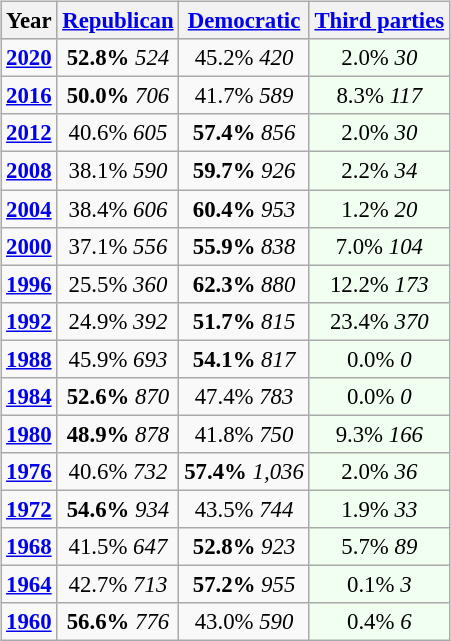<table class="wikitable" style="float:right; font-size:95%;">
<tr bgcolor=lightgrey>
<th>Year</th>
<th><a href='#'>Republican</a></th>
<th><a href='#'>Democratic</a></th>
<th><a href='#'>Third parties</a></th>
</tr>
<tr>
<td style="text-align:center;" ><strong><a href='#'>2020</a></strong></td>
<td style="text-align:center;" ><strong>52.8%</strong> <em>524</em></td>
<td style="text-align:center;" >45.2% <em>420</em></td>
<td style="text-align:center; background:honeyDew;">2.0% <em>30</em></td>
</tr>
<tr>
<td style="text-align:center;" ><strong><a href='#'>2016</a></strong></td>
<td style="text-align:center;" ><strong>50.0%</strong> <em>706</em></td>
<td style="text-align:center;" >41.7% <em>589</em></td>
<td style="text-align:center; background:honeyDew;">8.3% <em>117</em></td>
</tr>
<tr>
<td style="text-align:center;" ><strong><a href='#'>2012</a></strong></td>
<td style="text-align:center;" >40.6% <em>605</em></td>
<td style="text-align:center;" ><strong>57.4%</strong> <em>856</em></td>
<td style="text-align:center; background:honeyDew;">2.0% <em>30</em></td>
</tr>
<tr>
<td style="text-align:center;" ><strong><a href='#'>2008</a></strong></td>
<td style="text-align:center;" >38.1% <em>590</em></td>
<td style="text-align:center;" ><strong>59.7%</strong> <em>926</em></td>
<td style="text-align:center; background:honeyDew;">2.2% <em>34</em></td>
</tr>
<tr>
<td style="text-align:center;" ><strong><a href='#'>2004</a></strong></td>
<td style="text-align:center;" >38.4% <em>606</em></td>
<td style="text-align:center;" ><strong>60.4%</strong> <em>953</em></td>
<td style="text-align:center; background:honeyDew;">1.2% <em>20</em></td>
</tr>
<tr>
<td style="text-align:center;" ><strong><a href='#'>2000</a></strong></td>
<td style="text-align:center;" >37.1% <em>556</em></td>
<td style="text-align:center;" ><strong>55.9%</strong> <em>838</em></td>
<td style="text-align:center; background:honeyDew;">7.0% <em>104</em></td>
</tr>
<tr>
<td style="text-align:center;" ><strong><a href='#'>1996</a></strong></td>
<td style="text-align:center;" >25.5% <em>360</em></td>
<td style="text-align:center;" ><strong>62.3%</strong> <em>880</em></td>
<td style="text-align:center; background:honeyDew;">12.2% <em>173</em></td>
</tr>
<tr>
<td style="text-align:center;" ><strong><a href='#'>1992</a></strong></td>
<td style="text-align:center;" >24.9% <em>392</em></td>
<td style="text-align:center;" ><strong>51.7%</strong> <em>815</em></td>
<td style="text-align:center; background:honeyDew;">23.4% <em>370</em></td>
</tr>
<tr>
<td style="text-align:center;" ><strong><a href='#'>1988</a></strong></td>
<td style="text-align:center;" >45.9% <em>693</em></td>
<td style="text-align:center;" ><strong>54.1%</strong> <em>817</em></td>
<td style="text-align:center; background:honeyDew;">0.0% <em>0</em></td>
</tr>
<tr>
<td style="text-align:center;" ><strong><a href='#'>1984</a></strong></td>
<td style="text-align:center;" ><strong>52.6%</strong> <em>870</em></td>
<td style="text-align:center;" >47.4% <em>783</em></td>
<td style="text-align:center; background:honeyDew;">0.0% <em>0</em></td>
</tr>
<tr>
<td style="text-align:center;" ><strong><a href='#'>1980</a></strong></td>
<td style="text-align:center;" ><strong>48.9%</strong> <em>878</em></td>
<td style="text-align:center;" >41.8% <em>750</em></td>
<td style="text-align:center; background:honeyDew;">9.3% <em>166</em></td>
</tr>
<tr>
<td style="text-align:center;" ><strong><a href='#'>1976</a></strong></td>
<td style="text-align:center;" >40.6% <em>732</em></td>
<td style="text-align:center;" ><strong>57.4%</strong> <em>1,036</em></td>
<td style="text-align:center; background:honeyDew;">2.0% <em>36</em></td>
</tr>
<tr>
<td style="text-align:center;" ><strong><a href='#'>1972</a></strong></td>
<td style="text-align:center;" ><strong>54.6%</strong> <em>934</em></td>
<td style="text-align:center;" >43.5% <em>744</em></td>
<td style="text-align:center; background:honeyDew;">1.9% <em>33</em></td>
</tr>
<tr>
<td style="text-align:center;" ><strong><a href='#'>1968</a></strong></td>
<td style="text-align:center;" >41.5% <em>647</em></td>
<td style="text-align:center;" ><strong>52.8%</strong> <em>923</em></td>
<td style="text-align:center; background:honeyDew;">5.7% <em>89</em></td>
</tr>
<tr>
<td style="text-align:center;" ><strong><a href='#'>1964</a></strong></td>
<td style="text-align:center;" >42.7% <em>713</em></td>
<td style="text-align:center;" ><strong>57.2%</strong> <em>955</em></td>
<td style="text-align:center; background:honeyDew;">0.1% <em>3</em></td>
</tr>
<tr>
<td style="text-align:center;" ><strong><a href='#'>1960</a></strong></td>
<td style="text-align:center;" ><strong>56.6%</strong> <em>776</em></td>
<td style="text-align:center;" >43.0% <em>590</em></td>
<td style="text-align:center; background:honeyDew;">0.4% <em>6</em></td>
</tr>
</table>
